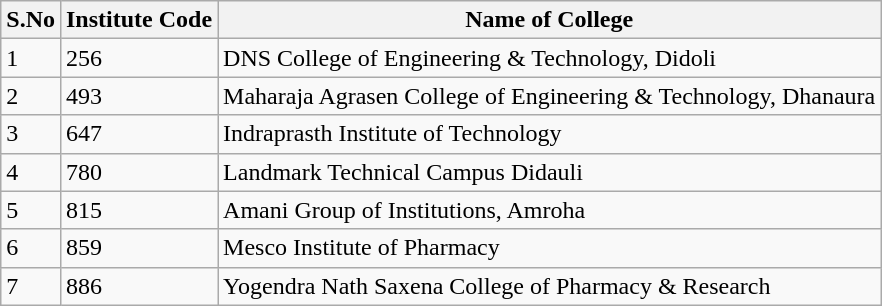<table class="wikitable sortable">
<tr>
<th>S.No</th>
<th>Institute Code</th>
<th>Name of College</th>
</tr>
<tr>
<td>1</td>
<td>256</td>
<td>DNS College of Engineering & Technology, Didoli</td>
</tr>
<tr>
<td>2</td>
<td>493</td>
<td>Maharaja Agrasen College of Engineering & Technology, Dhanaura</td>
</tr>
<tr>
<td>3</td>
<td>647</td>
<td>Indraprasth Institute of Technology</td>
</tr>
<tr>
<td>4</td>
<td>780</td>
<td>Landmark Technical Campus Didauli</td>
</tr>
<tr>
<td>5</td>
<td>815</td>
<td>Amani Group of Institutions, Amroha</td>
</tr>
<tr>
<td>6</td>
<td>859</td>
<td>Mesco Institute of Pharmacy</td>
</tr>
<tr>
<td>7</td>
<td>886</td>
<td>Yogendra Nath Saxena College of Pharmacy & Research</td>
</tr>
</table>
